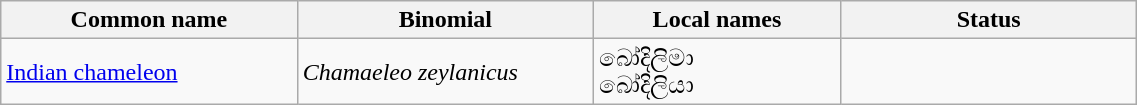<table width=60% class="wikitable">
<tr>
<th width=24%>Common name</th>
<th width=24%>Binomial</th>
<th width=20%>Local names</th>
<th width=24%>Status</th>
</tr>
<tr>
<td><a href='#'>Indian chameleon</a><br></td>
<td><em>Chamaeleo zeylanicus</em></td>
<td>බෝදිලිමා<br> බෝදිලියා</td>
<td></td>
</tr>
</table>
